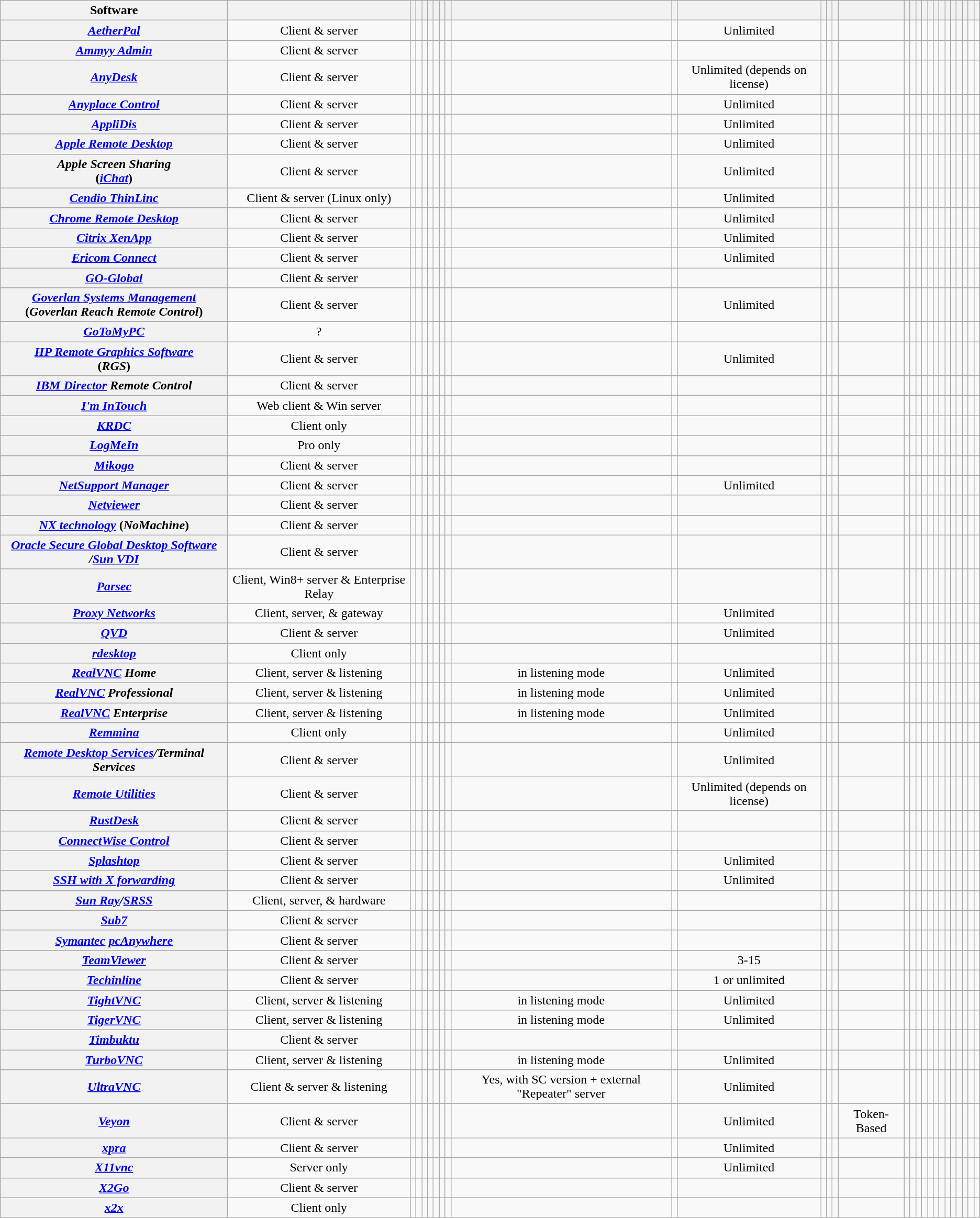<table class="wikitable plainrowheaders sortable sticky-table-row1 sticky-table-col1" style="text-align: center;">
<tr style="vertical-align:bottom;">
<th>Software</th>
<th></th>
<th></th>
<th></th>
<th></th>
<th></th>
<th></th>
<th></th>
<th></th>
<th></th>
<th></th>
<th></th>
<th></th>
<th></th>
<th></th>
<th></th>
<th></th>
<th></th>
<th></th>
<th></th>
<th></th>
<th></th>
<th></th>
<th></th>
<th></th>
<th></th>
<th></th>
<th></th>
<th></th>
</tr>
<tr>
<th scope="row"><em><a href='#'>AetherPal</a></em></th>
<td>Client & server</td>
<td></td>
<td></td>
<td></td>
<td></td>
<td></td>
<td></td>
<td></td>
<td></td>
<td></td>
<td>Unlimited</td>
<td></td>
<td></td>
<td></td>
<td></td>
<td></td>
<td></td>
<td></td>
<td></td>
<td></td>
<td></td>
<td></td>
<td></td>
<td></td>
<td></td>
<td></td>
<td></td>
<td></td>
</tr>
<tr>
<th scope="row"><em><a href='#'>Ammyy Admin</a></em></th>
<td Client & server>Client & server</td>
<td></td>
<td></td>
<td></td>
<td></td>
<td></td>
<td></td>
<td></td>
<td></td>
<td></td>
<td></td>
<td></td>
<td></td>
<td></td>
<td></td>
<td></td>
<td></td>
<td></td>
<td></td>
<td></td>
<td></td>
<td></td>
<td></td>
<td></td>
<td></td>
<td></td>
<td></td>
<td></td>
</tr>
<tr>
<th scope="row"><em><a href='#'>AnyDesk</a></em></th>
<td>Client & server</td>
<td></td>
<td></td>
<td></td>
<td></td>
<td></td>
<td></td>
<td></td>
<td></td>
<td></td>
<td>Unlimited (depends on license)</td>
<td></td>
<td></td>
<td></td>
<td></td>
<td></td>
<td></td>
<td></td>
<td></td>
<td></td>
<td></td>
<td></td>
<td></td>
<td></td>
<td></td>
<td></td>
<td></td>
<td></td>
</tr>
<tr>
<th scope="row"><em><a href='#'>Anyplace Control</a></em></th>
<td>Client & server</td>
<td></td>
<td></td>
<td></td>
<td></td>
<td></td>
<td></td>
<td></td>
<td></td>
<td></td>
<td>Unlimited</td>
<td></td>
<td></td>
<td></td>
<td></td>
<td></td>
<td></td>
<td></td>
<td></td>
<td></td>
<td></td>
<td></td>
<td></td>
<td></td>
<td></td>
<td></td>
<td></td>
<td></td>
</tr>
<tr>
<th scope="row"><em><a href='#'>AppliDis</a></em></th>
<td>Client & server</td>
<td></td>
<td></td>
<td></td>
<td></td>
<td></td>
<td></td>
<td></td>
<td></td>
<td></td>
<td>Unlimited</td>
<td></td>
<td></td>
<td></td>
<td></td>
<td></td>
<td></td>
<td></td>
<td></td>
<td></td>
<td></td>
<td></td>
<td></td>
<td></td>
<td></td>
<td></td>
<td></td>
<td></td>
</tr>
<tr>
<th scope="row"><em><a href='#'>Apple Remote Desktop</a></em></th>
<td>Client & server</td>
<td></td>
<td></td>
<td></td>
<td></td>
<td></td>
<td></td>
<td></td>
<td></td>
<td></td>
<td>Unlimited</td>
<td></td>
<td></td>
<td></td>
<td></td>
<td></td>
<td></td>
<td></td>
<td></td>
<td></td>
<td></td>
<td></td>
<td></td>
<td></td>
<td></td>
<td></td>
<td></td>
<td></td>
</tr>
<tr>
<th scope="row"><em>Apple Screen Sharing</em><br>(<em><a href='#'>iChat</a></em>)</th>
<td>Client & server</td>
<td></td>
<td></td>
<td></td>
<td></td>
<td></td>
<td></td>
<td></td>
<td></td>
<td></td>
<td>Unlimited</td>
<td></td>
<td></td>
<td></td>
<td></td>
<td></td>
<td></td>
<td></td>
<td></td>
<td></td>
<td></td>
<td></td>
<td></td>
<td></td>
<td></td>
<td></td>
<td></td>
<td></td>
</tr>
<tr>
<th scope="row"><em><a href='#'>Cendio ThinLinc</a></em></th>
<td>Client & server (Linux only)</td>
<td></td>
<td></td>
<td></td>
<td></td>
<td></td>
<td></td>
<td></td>
<td></td>
<td></td>
<td>Unlimited</td>
<td></td>
<td></td>
<td></td>
<td></td>
<td></td>
<td></td>
<td></td>
<td></td>
<td></td>
<td></td>
<td></td>
<td></td>
<td></td>
<td></td>
<td></td>
<td></td>
<td></td>
</tr>
<tr>
<th scope="row"><em><a href='#'>Chrome Remote Desktop</a></em></th>
<td>Client & server</td>
<td></td>
<td></td>
<td></td>
<td></td>
<td></td>
<td></td>
<td></td>
<td></td>
<td></td>
<td>Unlimited</td>
<td></td>
<td></td>
<td></td>
<td></td>
<td></td>
<td></td>
<td></td>
<td></td>
<td></td>
<td></td>
<td></td>
<td></td>
<td></td>
<td></td>
<td></td>
<td></td>
<td></td>
</tr>
<tr>
<th scope="row"><em><a href='#'>Citrix XenApp</a></em></th>
<td>Client & server</td>
<td></td>
<td></td>
<td></td>
<td></td>
<td></td>
<td></td>
<td></td>
<td></td>
<td></td>
<td>Unlimited</td>
<td></td>
<td></td>
<td></td>
<td></td>
<td></td>
<td></td>
<td></td>
<td></td>
<td></td>
<td></td>
<td></td>
<td></td>
<td></td>
<td></td>
<td></td>
<td></td>
<td></td>
</tr>
<tr>
<th scope="row"><em><a href='#'>Ericom Connect</a></em></th>
<td>Client & server</td>
<td></td>
<td></td>
<td></td>
<td></td>
<td></td>
<td></td>
<td></td>
<td></td>
<td></td>
<td>Unlimited</td>
<td></td>
<td></td>
<td></td>
<td></td>
<td></td>
<td></td>
<td></td>
<td></td>
<td></td>
<td></td>
<td></td>
<td></td>
<td></td>
<td></td>
<td></td>
<td></td>
<td></td>
</tr>
<tr>
<th scope="row"><em><a href='#'>GO-Global</a></em></th>
<td>Client & server</td>
<td></td>
<td></td>
<td></td>
<td></td>
<td></td>
<td></td>
<td></td>
<td></td>
<td></td>
<td></td>
<td></td>
<td></td>
<td></td>
<td></td>
<td></td>
<td></td>
<td></td>
<td></td>
<td></td>
<td></td>
<td></td>
<td></td>
<td></td>
<td></td>
<td></td>
<td></td>
<td></td>
</tr>
<tr>
<th scope="row"><em><a href='#'>Goverlan Systems Management</a></em><br>(<em>Goverlan Reach Remote Control</em>)</th>
<td>Client & server</td>
<td></td>
<td></td>
<td></td>
<td></td>
<td></td>
<td></td>
<td></td>
<td></td>
<td></td>
<td>Unlimited</td>
<td></td>
<td></td>
<td></td>
<td></td>
<td></td>
<td></td>
<td></td>
<td></td>
<td></td>
<td></td>
<td></td>
<td></td>
<td></td>
<td></td>
<td></td>
<td></td>
<td></td>
</tr>
<tr>
<th scope="row"><em><a href='#'>GoToMyPC</a></em></th>
<td>?</td>
<td></td>
<td></td>
<td></td>
<td></td>
<td></td>
<td></td>
<td></td>
<td></td>
<td></td>
<td></td>
<td></td>
<td></td>
<td></td>
<td></td>
<td></td>
<td></td>
<td></td>
<td></td>
<td></td>
<td></td>
<td></td>
<td></td>
<td></td>
<td></td>
<td></td>
<td></td>
<td></td>
</tr>
<tr>
<th scope="row"><em><a href='#'>HP Remote Graphics Software</a></em><br>(<em>RGS</em>)</th>
<td>Client & server</td>
<td></td>
<td></td>
<td></td>
<td></td>
<td></td>
<td></td>
<td></td>
<td></td>
<td></td>
<td>Unlimited</td>
<td></td>
<td></td>
<td></td>
<td></td>
<td></td>
<td></td>
<td></td>
<td></td>
<td></td>
<td></td>
<td></td>
<td></td>
<td></td>
<td></td>
<td></td>
<td></td>
<td></td>
</tr>
<tr>
<th scope="row"><em><a href='#'>IBM Director</a> Remote Control</em></th>
<td>Client & server</td>
<td></td>
<td></td>
<td></td>
<td></td>
<td></td>
<td></td>
<td></td>
<td></td>
<td></td>
<td></td>
<td></td>
<td></td>
<td></td>
<td></td>
<td></td>
<td></td>
<td></td>
<td></td>
<td></td>
<td></td>
<td></td>
<td></td>
<td></td>
<td></td>
<td></td>
<td></td>
<td></td>
</tr>
<tr>
<th scope="row"><em><a href='#'>I'm InTouch</a></em></th>
<td>Web client & Win server</td>
<td></td>
<td></td>
<td></td>
<td></td>
<td></td>
<td></td>
<td></td>
<td></td>
<td></td>
<td></td>
<td></td>
<td></td>
<td></td>
<td></td>
<td></td>
<td></td>
<td></td>
<td></td>
<td></td>
<td></td>
<td></td>
<td></td>
<td></td>
<td></td>
<td></td>
<td></td>
<td></td>
</tr>
<tr>
<th scope="row"><em><a href='#'>KRDC</a></em></th>
<td>Client only</td>
<td></td>
<td></td>
<td></td>
<td></td>
<td></td>
<td></td>
<td></td>
<td></td>
<td></td>
<td></td>
<td></td>
<td></td>
<td></td>
<td></td>
<td></td>
<td></td>
<td></td>
<td></td>
<td></td>
<td></td>
<td></td>
<td></td>
<td></td>
<td></td>
<td></td>
<td></td>
<td></td>
</tr>
<tr>
<th scope="row"><em><a href='#'>LogMeIn</a></em></th>
<td>Pro only</td>
<td></td>
<td></td>
<td></td>
<td></td>
<td></td>
<td></td>
<td></td>
<td></td>
<td></td>
<td></td>
<td></td>
<td></td>
<td></td>
<td></td>
<td></td>
<td></td>
<td></td>
<td></td>
<td></td>
<td></td>
<td></td>
<td></td>
<td></td>
<td></td>
<td></td>
<td></td>
<td></td>
</tr>
<tr>
<th scope="row"><em><a href='#'>Mikogo</a></em></th>
<td>Client & server</td>
<td></td>
<td></td>
<td></td>
<td></td>
<td></td>
<td></td>
<td></td>
<td></td>
<td></td>
<td></td>
<td></td>
<td></td>
<td></td>
<td></td>
<td></td>
<td></td>
<td></td>
<td></td>
<td></td>
<td></td>
<td></td>
<td></td>
<td></td>
<td></td>
<td></td>
<td></td>
<td></td>
</tr>
<tr>
<th scope="row"><em><a href='#'>NetSupport Manager</a></em></th>
<td>Client & server</td>
<td></td>
<td></td>
<td></td>
<td></td>
<td></td>
<td></td>
<td></td>
<td></td>
<td></td>
<td>Unlimited</td>
<td></td>
<td></td>
<td></td>
<td></td>
<td></td>
<td></td>
<td></td>
<td></td>
<td></td>
<td></td>
<td></td>
<td></td>
<td></td>
<td></td>
<td></td>
<td></td>
<td></td>
</tr>
<tr>
<th scope="row"><em><a href='#'>Netviewer</a></em></th>
<td>Client & server</td>
<td></td>
<td></td>
<td></td>
<td></td>
<td></td>
<td></td>
<td></td>
<td></td>
<td></td>
<td></td>
<td></td>
<td></td>
<td></td>
<td></td>
<td></td>
<td></td>
<td></td>
<td></td>
<td></td>
<td></td>
<td></td>
<td></td>
<td></td>
<td></td>
<td></td>
<td></td>
<td></td>
</tr>
<tr>
<th scope="row"><em><a href='#'>NX technology</a></em> (<em>NoMachine</em>)</th>
<td>Client & server</td>
<td></td>
<td></td>
<td></td>
<td></td>
<td></td>
<td></td>
<td></td>
<td></td>
<td></td>
<td></td>
<td></td>
<td></td>
<td></td>
<td></td>
<td></td>
<td></td>
<td></td>
<td></td>
<td></td>
<td></td>
<td></td>
<td></td>
<td></td>
<td></td>
<td></td>
<td></td>
<td></td>
</tr>
<tr>
<th scope="row"><em><a href='#'>Oracle Secure Global Desktop Software</a><wbr>/<a href='#'>Sun VDI</a></em></th>
<td>Client & server</td>
<td></td>
<td></td>
<td></td>
<td></td>
<td></td>
<td></td>
<td></td>
<td></td>
<td></td>
<td></td>
<td></td>
<td></td>
<td></td>
<td></td>
<td></td>
<td></td>
<td></td>
<td></td>
<td></td>
<td></td>
<td></td>
<td></td>
<td></td>
<td></td>
<td></td>
<td></td>
<td></td>
</tr>
<tr>
<th scope="row"><em><a href='#'>Parsec</a></em></th>
<td>Client, Win8+ server & Enterprise Relay</td>
<td></td>
<td></td>
<td></td>
<td></td>
<td></td>
<td></td>
<td></td>
<td></td>
<td></td>
<td></td>
<td></td>
<td></td>
<td></td>
<td></td>
<td></td>
<td></td>
<td></td>
<td></td>
<td></td>
<td></td>
<td></td>
<td></td>
<td></td>
<td></td>
<td></td>
<td></td>
<td></td>
</tr>
<tr>
<th scope="row"><em><a href='#'>Proxy Networks</a></em></th>
<td>Client, server, & gateway</td>
<td></td>
<td></td>
<td></td>
<td></td>
<td></td>
<td></td>
<td></td>
<td></td>
<td></td>
<td>Unlimited</td>
<td></td>
<td></td>
<td></td>
<td></td>
<td></td>
<td></td>
<td></td>
<td></td>
<td></td>
<td></td>
<td></td>
<td></td>
<td></td>
<td></td>
<td></td>
<td></td>
<td></td>
</tr>
<tr>
<th scope="row"><em><a href='#'>QVD</a></em></th>
<td>Client & server</td>
<td></td>
<td></td>
<td></td>
<td></td>
<td></td>
<td></td>
<td></td>
<td></td>
<td></td>
<td>Unlimited</td>
<td></td>
<td></td>
<td></td>
<td></td>
<td></td>
<td></td>
<td></td>
<td></td>
<td></td>
<td></td>
<td></td>
<td></td>
<td></td>
<td></td>
<td></td>
<td></td>
<td></td>
</tr>
<tr>
<th scope="row"><em><a href='#'>rdesktop</a></em></th>
<td>Client only</td>
<td></td>
<td></td>
<td></td>
<td></td>
<td></td>
<td></td>
<td></td>
<td></td>
<td></td>
<td></td>
<td></td>
<td></td>
<td></td>
<td></td>
<td></td>
<td></td>
<td></td>
<td></td>
<td></td>
<td></td>
<td></td>
<td></td>
<td></td>
<td></td>
<td></td>
<td></td>
<td></td>
</tr>
<tr>
<th scope="row"><em><a href='#'>RealVNC</a> Home</em></th>
<td>Client, server & listening</td>
<td></td>
<td></td>
<td></td>
<td></td>
<td></td>
<td></td>
<td></td>
<td> in listening mode</td>
<td></td>
<td>Unlimited</td>
<td></td>
<td></td>
<td></td>
<td></td>
<td></td>
<td></td>
<td></td>
<td></td>
<td></td>
<td></td>
<td></td>
<td></td>
<td></td>
<td></td>
<td></td>
<td></td>
<td></td>
</tr>
<tr>
<th scope="row"><em><a href='#'>RealVNC</a> Professional</em></th>
<td>Client, server & listening</td>
<td></td>
<td></td>
<td></td>
<td></td>
<td></td>
<td></td>
<td></td>
<td> in listening mode</td>
<td></td>
<td>Unlimited</td>
<td></td>
<td></td>
<td></td>
<td></td>
<td></td>
<td></td>
<td></td>
<td></td>
<td></td>
<td></td>
<td></td>
<td></td>
<td></td>
<td></td>
<td></td>
<td></td>
<td></td>
</tr>
<tr>
<th scope="row"><em><a href='#'>RealVNC</a> Enterprise</em></th>
<td>Client, server & listening</td>
<td></td>
<td></td>
<td></td>
<td></td>
<td></td>
<td></td>
<td></td>
<td> in listening mode</td>
<td></td>
<td>Unlimited</td>
<td></td>
<td></td>
<td></td>
<td></td>
<td></td>
<td></td>
<td></td>
<td></td>
<td></td>
<td></td>
<td></td>
<td></td>
<td></td>
<td></td>
<td></td>
<td></td>
<td></td>
</tr>
<tr>
<th scope="row"><em><a href='#'>Remmina</a></em></th>
<td>Client only</td>
<td></td>
<td></td>
<td></td>
<td></td>
<td></td>
<td></td>
<td></td>
<td></td>
<td></td>
<td>Unlimited</td>
<td></td>
<td></td>
<td></td>
<td></td>
<td></td>
<td></td>
<td></td>
<td></td>
<td></td>
<td></td>
<td></td>
<td></td>
<td></td>
<td></td>
<td></td>
<td></td>
<td></td>
</tr>
<tr>
<th scope="row"><em><a href='#'>Remote Desktop Services</a><wbr>/Terminal Services</em></th>
<td>Client & server</td>
<td></td>
<td></td>
<td></td>
<td></td>
<td></td>
<td></td>
<td></td>
<td></td>
<td></td>
<td>Unlimited</td>
<td></td>
<td></td>
<td></td>
<td></td>
<td></td>
<td></td>
<td></td>
<td></td>
<td></td>
<td></td>
<td></td>
<td></td>
<td></td>
<td></td>
<td></td>
<td></td>
<td></td>
</tr>
<tr>
<th scope="row"><em><a href='#'>Remote Utilities</a></em></th>
<td>Client & server</td>
<td></td>
<td></td>
<td></td>
<td></td>
<td></td>
<td></td>
<td></td>
<td></td>
<td></td>
<td>Unlimited (depends on license)</td>
<td></td>
<td></td>
<td></td>
<td></td>
<td></td>
<td></td>
<td></td>
<td></td>
<td></td>
<td></td>
<td></td>
<td></td>
<td></td>
<td></td>
<td></td>
<td></td>
<td></td>
</tr>
<tr>
<th scope="row"><em><a href='#'>RustDesk</a></em></th>
<td>Client & server</td>
<td></td>
<td></td>
<td></td>
<td></td>
<td></td>
<td></td>
<td></td>
<td></td>
<td></td>
<td></td>
<td></td>
<td></td>
<td></td>
<td></td>
<td></td>
<td></td>
<td></td>
<td></td>
<td></td>
<td></td>
<td></td>
<td></td>
<td></td>
<td></td>
<td></td>
<td></td>
<td></td>
</tr>
<tr>
<th scope="row"><em><a href='#'>ConnectWise Control</a></em></th>
<td>Client & server</td>
<td></td>
<td></td>
<td></td>
<td></td>
<td></td>
<td></td>
<td></td>
<td></td>
<td></td>
<td></td>
<td></td>
<td></td>
<td></td>
<td></td>
<td></td>
<td></td>
<td></td>
<td></td>
<td></td>
<td></td>
<td></td>
<td></td>
<td></td>
<td></td>
<td></td>
<td></td>
<td></td>
</tr>
<tr>
<th scope="row"><em><a href='#'>Splashtop</a></em></th>
<td>Client & server</td>
<td></td>
<td></td>
<td></td>
<td></td>
<td></td>
<td></td>
<td></td>
<td></td>
<td></td>
<td>Unlimited</td>
<td></td>
<td></td>
<td></td>
<td></td>
<td></td>
<td></td>
<td></td>
<td></td>
<td></td>
<td></td>
<td></td>
<td></td>
<td></td>
<td></td>
<td></td>
<td></td>
<td></td>
</tr>
<tr>
<th scope="row"><em><a href='#'>SSH with X forwarding</a></em></th>
<td>Client & server</td>
<td></td>
<td></td>
<td></td>
<td></td>
<td></td>
<td></td>
<td></td>
<td></td>
<td></td>
<td>Unlimited</td>
<td></td>
<td></td>
<td></td>
<td></td>
<td></td>
<td></td>
<td></td>
<td></td>
<td></td>
<td></td>
<td></td>
<td></td>
<td></td>
<td></td>
<td></td>
<td></td>
<td></td>
</tr>
<tr>
<th scope="row"><em><a href='#'>Sun Ray</a>/<a href='#'>SRSS</a></em></th>
<td>Client, server, & hardware</td>
<td></td>
<td></td>
<td></td>
<td></td>
<td></td>
<td></td>
<td></td>
<td></td>
<td></td>
<td></td>
<td></td>
<td></td>
<td></td>
<td></td>
<td></td>
<td></td>
<td></td>
<td></td>
<td></td>
<td></td>
<td></td>
<td></td>
<td></td>
<td></td>
<td></td>
<td></td>
<td></td>
</tr>
<tr>
<th scope="row"><em><a href='#'>Sub7</a></em></th>
<td>Client & server</td>
<td></td>
<td></td>
<td></td>
<td></td>
<td></td>
<td></td>
<td></td>
<td></td>
<td></td>
<td></td>
<td></td>
<td></td>
<td></td>
<td></td>
<td></td>
<td></td>
<td></td>
<td></td>
<td></td>
<td></td>
<td></td>
<td></td>
<td></td>
<td></td>
<td></td>
<td></td>
<td></td>
</tr>
<tr>
<th scope="row"><em><a href='#'>Symantec</a> <a href='#'>pcAnywhere</a></em></th>
<td>Client & server</td>
<td></td>
<td></td>
<td></td>
<td></td>
<td></td>
<td></td>
<td></td>
<td></td>
<td></td>
<td></td>
<td></td>
<td></td>
<td></td>
<td></td>
<td></td>
<td></td>
<td></td>
<td></td>
<td></td>
<td></td>
<td></td>
<td></td>
<td></td>
<td></td>
<td></td>
<td></td>
<td></td>
</tr>
<tr>
<th scope="row"><em><a href='#'>TeamViewer</a></em></th>
<td>Client & server</td>
<td></td>
<td></td>
<td></td>
<td></td>
<td></td>
<td></td>
<td></td>
<td></td>
<td></td>
<td>3-15</td>
<td></td>
<td></td>
<td></td>
<td></td>
<td></td>
<td></td>
<td></td>
<td></td>
<td></td>
<td></td>
<td></td>
<td></td>
<td></td>
<td></td>
<td></td>
<td></td>
<td></td>
</tr>
<tr>
<th scope="row"><em><a href='#'>Techinline</a></em></th>
<td>Client & server</td>
<td></td>
<td></td>
<td></td>
<td></td>
<td></td>
<td></td>
<td></td>
<td></td>
<td></td>
<td>1 or unlimited</td>
<td></td>
<td></td>
<td></td>
<td></td>
<td></td>
<td></td>
<td></td>
<td></td>
<td></td>
<td></td>
<td></td>
<td></td>
<td></td>
<td></td>
<td></td>
<td></td>
<td></td>
</tr>
<tr>
<th scope="row"><em><a href='#'>TightVNC</a></em></th>
<td>Client, server & listening</td>
<td></td>
<td></td>
<td></td>
<td></td>
<td></td>
<td></td>
<td></td>
<td> in listening mode</td>
<td></td>
<td>Unlimited</td>
<td></td>
<td></td>
<td></td>
<td></td>
<td></td>
<td></td>
<td></td>
<td></td>
<td></td>
<td></td>
<td></td>
<td></td>
<td></td>
<td></td>
<td></td>
<td></td>
<td></td>
</tr>
<tr>
<th scope="row"><em><a href='#'>TigerVNC</a></em></th>
<td>Client, server & listening</td>
<td></td>
<td></td>
<td></td>
<td></td>
<td></td>
<td></td>
<td></td>
<td> in listening mode</td>
<td></td>
<td>Unlimited</td>
<td></td>
<td></td>
<td></td>
<td></td>
<td></td>
<td></td>
<td></td>
<td></td>
<td></td>
<td></td>
<td></td>
<td></td>
<td></td>
<td></td>
<td></td>
<td></td>
<td></td>
</tr>
<tr>
<th scope="row"><em><a href='#'>Timbuktu</a></em></th>
<td>Client & server</td>
<td></td>
<td></td>
<td></td>
<td></td>
<td></td>
<td></td>
<td></td>
<td></td>
<td></td>
<td></td>
<td></td>
<td></td>
<td></td>
<td></td>
<td></td>
<td></td>
<td></td>
<td></td>
<td></td>
<td></td>
<td></td>
<td></td>
<td></td>
<td></td>
<td></td>
<td></td>
<td></td>
</tr>
<tr>
<th scope="row"><em><a href='#'>TurboVNC</a></em></th>
<td>Client, server & listening</td>
<td></td>
<td></td>
<td></td>
<td></td>
<td></td>
<td></td>
<td></td>
<td> in listening mode</td>
<td></td>
<td>Unlimited</td>
<td></td>
<td></td>
<td></td>
<td></td>
<td></td>
<td></td>
<td></td>
<td></td>
<td></td>
<td></td>
<td></td>
<td></td>
<td></td>
<td></td>
<td></td>
<td></td>
<td></td>
</tr>
<tr>
<th scope="row"><em><a href='#'>UltraVNC</a></em></th>
<td>Client & server & listening</td>
<td></td>
<td></td>
<td></td>
<td></td>
<td></td>
<td></td>
<td></td>
<td>Yes, with SC version + external "Repeater" server</td>
<td></td>
<td>Unlimited</td>
<td></td>
<td></td>
<td></td>
<td></td>
<td></td>
<td></td>
<td></td>
<td></td>
<td></td>
<td></td>
<td></td>
<td></td>
<td></td>
<td></td>
<td></td>
<td></td>
<td></td>
</tr>
<tr>
<th scope="row"><em><a href='#'>Veyon</a></em></th>
<td>Client & server</td>
<td></td>
<td></td>
<td></td>
<td></td>
<td></td>
<td></td>
<td></td>
<td></td>
<td></td>
<td>Unlimited</td>
<td></td>
<td></td>
<td></td>
<td>Token-Based</td>
<td></td>
<td></td>
<td></td>
<td></td>
<td></td>
<td></td>
<td></td>
<td></td>
<td></td>
<td></td>
<td></td>
<td></td>
<td></td>
</tr>
<tr>
<th scope="row"><em><a href='#'>xpra</a></em></th>
<td>Client & server</td>
<td></td>
<td></td>
<td></td>
<td></td>
<td></td>
<td></td>
<td></td>
<td></td>
<td></td>
<td>Unlimited</td>
<td></td>
<td></td>
<td></td>
<td></td>
<td></td>
<td></td>
<td></td>
<td></td>
<td></td>
<td></td>
<td></td>
<td></td>
<td></td>
<td></td>
<td></td>
<td></td>
<td></td>
</tr>
<tr>
<th scope="row"><em><a href='#'>X11vnc</a></em></th>
<td>Server only</td>
<td></td>
<td></td>
<td></td>
<td></td>
<td></td>
<td></td>
<td></td>
<td></td>
<td></td>
<td>Unlimited</td>
<td></td>
<td></td>
<td></td>
<td></td>
<td></td>
<td></td>
<td></td>
<td></td>
<td></td>
<td></td>
<td></td>
<td></td>
<td></td>
<td></td>
<td></td>
<td></td>
<td></td>
</tr>
<tr>
<th scope="row"><em><a href='#'>X2Go</a></em></th>
<td>Client & server</td>
<td></td>
<td></td>
<td></td>
<td></td>
<td></td>
<td></td>
<td></td>
<td></td>
<td></td>
<td></td>
<td></td>
<td></td>
<td></td>
<td></td>
<td></td>
<td></td>
<td></td>
<td></td>
<td></td>
<td></td>
<td></td>
<td></td>
<td></td>
<td></td>
<td></td>
<td></td>
<td></td>
</tr>
<tr>
<th scope="row"><em><a href='#'>x2x</a></em></th>
<td>Client only</td>
<td></td>
<td></td>
<td></td>
<td></td>
<td></td>
<td></td>
<td></td>
<td></td>
<td></td>
<td></td>
<td></td>
<td></td>
<td></td>
<td></td>
<td></td>
<td></td>
<td></td>
<td></td>
<td></td>
<td></td>
<td></td>
<td></td>
<td></td>
<td></td>
<td></td>
<td></td>
<td></td>
</tr>
</table>
